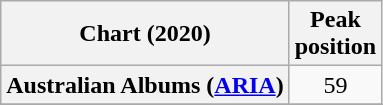<table class="wikitable sortable plainrowheaders" style="text-align:center">
<tr>
<th scope="col">Chart (2020)</th>
<th scope="col">Peak<br>position</th>
</tr>
<tr>
<th scope="row">Australian Albums (<a href='#'>ARIA</a>)</th>
<td>59</td>
</tr>
<tr>
</tr>
<tr>
</tr>
</table>
